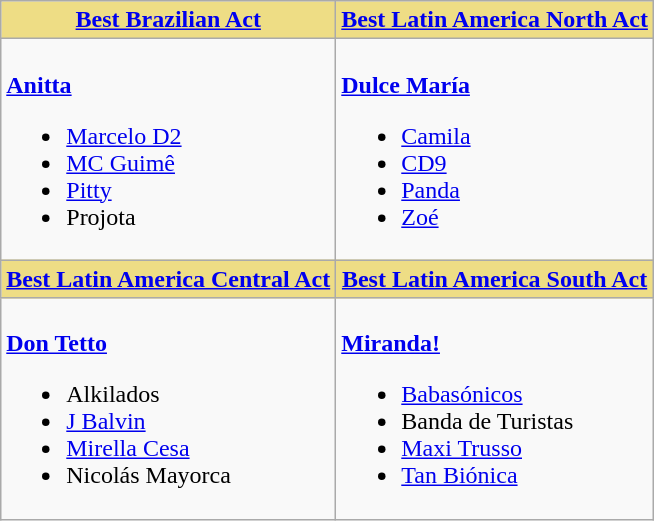<table class=wikitable style="width=100%">
<tr>
<th style="background:#EEDD85; width=50%"><a href='#'>Best Brazilian Act</a></th>
<th style="background:#EEDD85; width=50%"><a href='#'>Best Latin America North Act</a></th>
</tr>
<tr>
<td valign="top"><br><strong><a href='#'>Anitta</a></strong><ul><li><a href='#'>Marcelo D2</a></li><li><a href='#'>MC Guimê</a></li><li><a href='#'>Pitty</a></li><li>Projota</li></ul></td>
<td valign="top"><br><strong><a href='#'>Dulce María</a></strong><ul><li><a href='#'>Camila</a></li><li><a href='#'>CD9</a></li><li><a href='#'>Panda</a></li><li><a href='#'>Zoé</a></li></ul></td>
</tr>
<tr>
<th style="background:#EEDD85; width=50%"><a href='#'>Best Latin America Central Act</a></th>
<th style="background:#EEDD85; width=50%"><a href='#'>Best Latin America South Act</a></th>
</tr>
<tr>
<td valign="top"><br><strong><a href='#'>Don Tetto</a></strong><ul><li>Alkilados</li><li><a href='#'>J Balvin</a></li><li><a href='#'>Mirella Cesa</a></li><li>Nicolás Mayorca</li></ul></td>
<td valign="top"><br><strong><a href='#'>Miranda!</a></strong><ul><li><a href='#'>Babasónicos</a></li><li>Banda de Turistas</li><li><a href='#'>Maxi Trusso</a></li><li><a href='#'>Tan Biónica</a></li></ul></td>
</tr>
</table>
